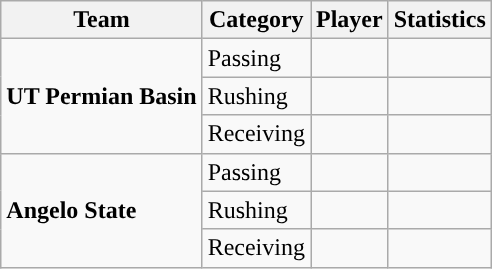<table class="wikitable" style="float: right;">
<tr>
<th>Team</th>
<th>Category</th>
<th>Player</th>
<th>Statistics</th>
</tr>
<tr>
<td rowspan=3><strong>UT Permian Basin</strong></td>
<td>Passing</td>
<td></td>
<td></td>
</tr>
<tr>
<td>Rushing</td>
<td></td>
<td></td>
</tr>
<tr>
<td>Receiving</td>
<td></td>
<td></td>
</tr>
<tr>
<td rowspan=3><strong>Angelo State</strong></td>
<td>Passing</td>
<td></td>
<td></td>
</tr>
<tr>
<td>Rushing</td>
<td></td>
<td></td>
</tr>
<tr>
<td>Receiving</td>
<td></td>
<td></td>
</tr>
</table>
